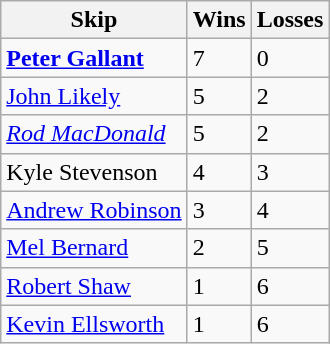<table class="wikitable">
<tr>
<th>Skip</th>
<th>Wins</th>
<th>Losses</th>
</tr>
<tr>
<td><strong><a href='#'>Peter Gallant</a></strong></td>
<td>7</td>
<td>0</td>
</tr>
<tr>
<td><a href='#'>John Likely</a></td>
<td>5</td>
<td>2</td>
</tr>
<tr>
<td><em><a href='#'>Rod MacDonald</a></em></td>
<td>5</td>
<td>2</td>
</tr>
<tr>
<td>Kyle Stevenson</td>
<td>4</td>
<td>3</td>
</tr>
<tr>
<td><a href='#'>Andrew Robinson</a></td>
<td>3</td>
<td>4</td>
</tr>
<tr>
<td><a href='#'>Mel Bernard</a></td>
<td>2</td>
<td>5</td>
</tr>
<tr>
<td><a href='#'>Robert Shaw</a></td>
<td>1</td>
<td>6</td>
</tr>
<tr>
<td><a href='#'>Kevin Ellsworth</a></td>
<td>1</td>
<td>6</td>
</tr>
</table>
